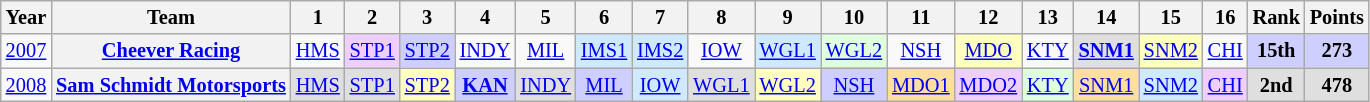<table class="wikitable" style="text-align:center; font-size:85%">
<tr>
<th>Year</th>
<th>Team</th>
<th>1</th>
<th>2</th>
<th>3</th>
<th>4</th>
<th>5</th>
<th>6</th>
<th>7</th>
<th>8</th>
<th>9</th>
<th>10</th>
<th>11</th>
<th>12</th>
<th>13</th>
<th>14</th>
<th>15</th>
<th>16</th>
<th>Rank</th>
<th>Points</th>
</tr>
<tr>
<td><a href='#'>2007</a></td>
<th nowrap><a href='#'>Cheever Racing</a></th>
<td><a href='#'>HMS</a></td>
<td style="background:#EFCFFF;"><a href='#'>STP1</a><br></td>
<td style="background:#CFCFFF;"><a href='#'>STP2</a><br></td>
<td><a href='#'>INDY</a></td>
<td><a href='#'>MIL</a></td>
<td style="background:#CFEAFF;"><a href='#'>IMS1</a><br></td>
<td style="background:#CFEAFF;"><a href='#'>IMS2</a><br></td>
<td><a href='#'>IOW</a></td>
<td style="background:#CFEAFF;"><a href='#'>WGL1</a><br></td>
<td style="background:#DFFFDF;"><a href='#'>WGL2</a><br></td>
<td><a href='#'>NSH</a></td>
<td style="background:#FFFFBF;"><a href='#'>MDO</a><br></td>
<td><a href='#'>KTY</a></td>
<td style="background:#DFDFDF;"><strong><a href='#'>SNM1</a></strong><br></td>
<td style="background:#FFFFBF;"><a href='#'>SNM2</a><br></td>
<td><a href='#'>CHI</a></td>
<td style="background:#CFCFFF;"><strong>15th</strong></td>
<td style="background:#CFCFFF;"><strong>273</strong></td>
</tr>
<tr>
<td><a href='#'>2008</a></td>
<th nowrap><a href='#'>Sam Schmidt Motorsports</a></th>
<td style="background:#DFDFDF;"><a href='#'>HMS</a><br></td>
<td style="background:#DFDFDF;"><a href='#'>STP1</a><br></td>
<td style="background:#FFFFBF;"><a href='#'>STP2</a><br></td>
<td style="background:#CFCFFF;"><strong><a href='#'>KAN</a></strong><br></td>
<td style="background:#DFDFDF;"><a href='#'>INDY</a><br></td>
<td style="background:#CFCFFF;"><a href='#'>MIL</a><br></td>
<td style="background:#CFEAFF;"><a href='#'>IOW</a><br></td>
<td style="background:#DFDFDF;"><a href='#'>WGL1</a><br></td>
<td style="background:#FFFFBF;"><a href='#'>WGL2</a><br></td>
<td style="background:#CFCFFF;"><a href='#'>NSH</a><br></td>
<td style="background:#FFDF9F;"><a href='#'>MDO1</a><br></td>
<td style="background:#EFCFFF;"><a href='#'>MDO2</a><br></td>
<td style="background:#DFFFDF;"><a href='#'>KTY</a><br></td>
<td style="background:#FFDF9F;"><a href='#'>SNM1</a><br></td>
<td style="background:#CFEAFF;"><a href='#'>SNM2</a><br></td>
<td style="background:#EFCFFF;"><a href='#'>CHI</a><br></td>
<td style="background:#DFDFDF;"><strong>2nd</strong></td>
<td style="background:#DFDFDF;"><strong>478</strong></td>
</tr>
</table>
